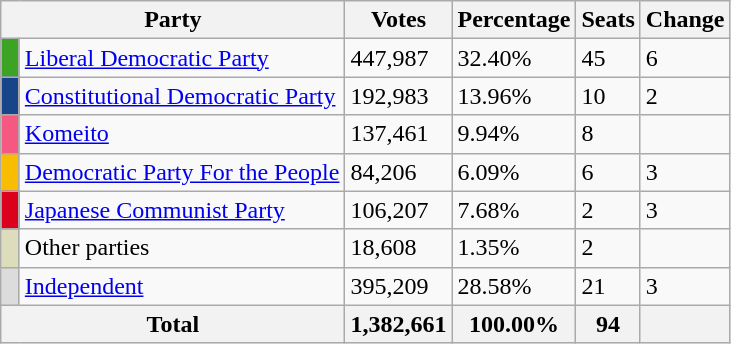<table class="wikitable">
<tr>
<th colspan="2">Party</th>
<th>Votes</th>
<th>Percentage</th>
<th>Seats</th>
<th>Change</th>
</tr>
<tr>
<td width="5" style="background:#3CA324;"></td>
<td><a href='#'>Liberal Democratic Party</a></td>
<td>447,987</td>
<td>32.40%</td>
<td>45</td>
<td>6</td>
</tr>
<tr>
<td width="5" style="background:#184589;"></td>
<td><a href='#'>Constitutional Democratic Party</a></td>
<td>192,983</td>
<td>13.96%</td>
<td>10</td>
<td>2</td>
</tr>
<tr>
<td width="5" style="background:#F55881;"></td>
<td><a href='#'>Komeito</a></td>
<td>137,461</td>
<td>9.94%</td>
<td>8</td>
<td></td>
</tr>
<tr>
<td width="5" style="background:#F8BC00;"></td>
<td><a href='#'>Democratic Party For the People</a></td>
<td>84,206</td>
<td>6.09%</td>
<td>6</td>
<td>3</td>
</tr>
<tr>
<td width="5" style="background:#DB001C;"></td>
<td><a href='#'>Japanese Communist Party</a></td>
<td>106,207</td>
<td>7.68%</td>
<td>2</td>
<td>3</td>
</tr>
<tr>
<td width="5" style="background:#DDDDBB;"></td>
<td>Other parties</td>
<td>18,608</td>
<td>1.35%</td>
<td>2</td>
<td></td>
</tr>
<tr>
<td width="5" style="background:#DCDCDC;"></td>
<td><a href='#'>Independent</a></td>
<td>395,209</td>
<td>28.58%</td>
<td>21</td>
<td>3</td>
</tr>
<tr>
<th colspan="2">Total</th>
<th>1,382,661</th>
<th>100.00%</th>
<th>94</th>
<th></th>
</tr>
</table>
